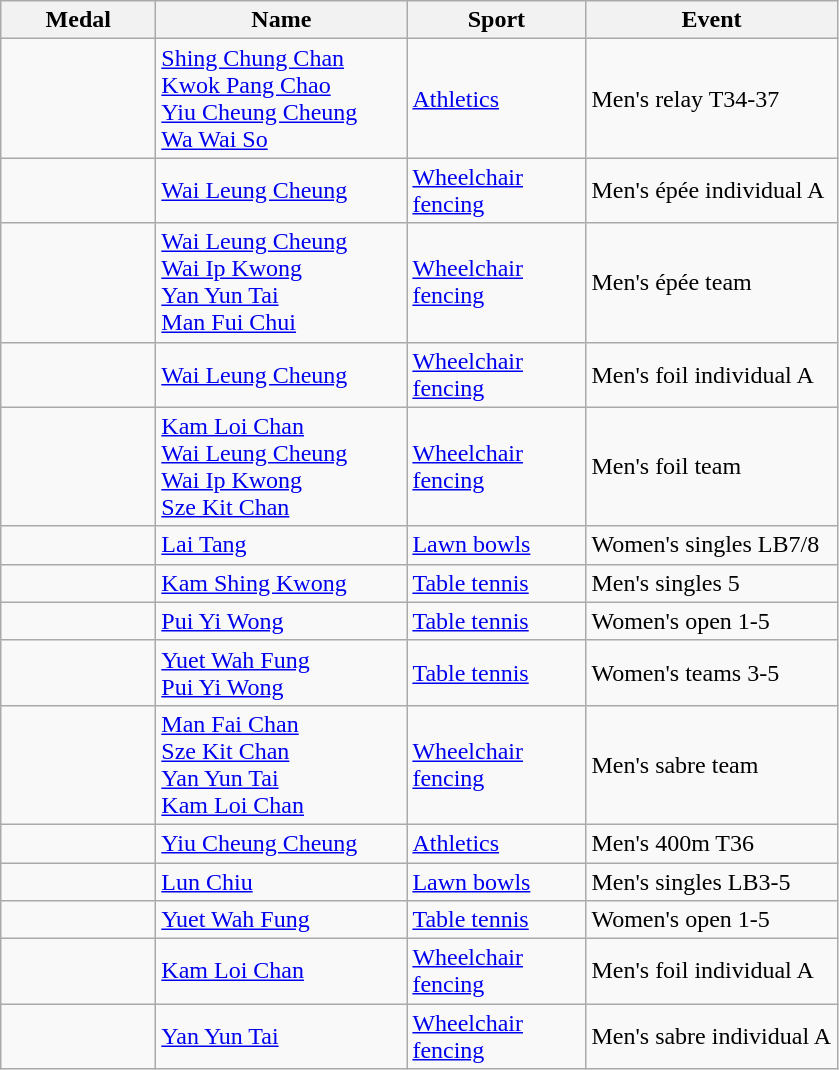<table class="wikitable">
<tr>
<th style="width:6em">Medal</th>
<th style="width:10em">Name</th>
<th style="width:7em">Sport</th>
<th style="width:10em">Event</th>
</tr>
<tr>
<td></td>
<td><a href='#'>Shing Chung Chan</a><br> <a href='#'>Kwok Pang Chao</a><br> <a href='#'>Yiu Cheung Cheung</a><br> <a href='#'>Wa Wai So</a></td>
<td><a href='#'>Athletics</a></td>
<td>Men's  relay T34-37</td>
</tr>
<tr>
<td></td>
<td><a href='#'>Wai Leung Cheung</a></td>
<td><a href='#'>Wheelchair fencing</a></td>
<td>Men's épée individual A</td>
</tr>
<tr>
<td></td>
<td><a href='#'>Wai Leung Cheung</a><br> <a href='#'>Wai Ip Kwong</a><br> <a href='#'>Yan Yun Tai</a><br> <a href='#'>Man Fui Chui</a></td>
<td><a href='#'>Wheelchair fencing</a></td>
<td>Men's épée team</td>
</tr>
<tr>
<td></td>
<td><a href='#'>Wai Leung Cheung</a></td>
<td><a href='#'>Wheelchair fencing</a></td>
<td>Men's foil individual A</td>
</tr>
<tr>
<td></td>
<td><a href='#'>Kam Loi Chan</a><br> <a href='#'>Wai Leung Cheung</a><br> <a href='#'>Wai Ip Kwong</a><br> <a href='#'>Sze Kit Chan</a></td>
<td><a href='#'>Wheelchair fencing</a></td>
<td>Men's foil team</td>
</tr>
<tr>
<td></td>
<td><a href='#'>Lai Tang</a></td>
<td><a href='#'>Lawn bowls</a></td>
<td>Women's singles LB7/8</td>
</tr>
<tr>
<td></td>
<td><a href='#'>Kam Shing Kwong</a></td>
<td><a href='#'>Table tennis</a></td>
<td>Men's singles 5</td>
</tr>
<tr>
<td></td>
<td><a href='#'>Pui Yi Wong</a></td>
<td><a href='#'>Table tennis</a></td>
<td>Women's open 1-5</td>
</tr>
<tr>
<td></td>
<td><a href='#'>Yuet Wah Fung</a><br> <a href='#'>Pui Yi Wong</a></td>
<td><a href='#'>Table tennis</a></td>
<td>Women's teams 3-5</td>
</tr>
<tr>
<td></td>
<td><a href='#'>Man Fai Chan</a><br> <a href='#'>Sze Kit Chan</a><br> <a href='#'>Yan Yun Tai</a><br> <a href='#'>Kam Loi Chan</a></td>
<td><a href='#'>Wheelchair fencing</a></td>
<td>Men's sabre team</td>
</tr>
<tr>
<td></td>
<td><a href='#'>Yiu Cheung Cheung</a></td>
<td><a href='#'>Athletics</a></td>
<td>Men's 400m T36</td>
</tr>
<tr>
<td></td>
<td><a href='#'>Lun Chiu</a></td>
<td><a href='#'>Lawn bowls</a></td>
<td>Men's singles LB3-5</td>
</tr>
<tr>
<td></td>
<td><a href='#'>Yuet Wah Fung</a></td>
<td><a href='#'>Table tennis</a></td>
<td>Women's open 1-5</td>
</tr>
<tr>
<td></td>
<td><a href='#'>Kam Loi Chan</a></td>
<td><a href='#'>Wheelchair fencing</a></td>
<td>Men's foil individual A</td>
</tr>
<tr>
<td></td>
<td><a href='#'>Yan Yun Tai</a></td>
<td><a href='#'>Wheelchair fencing</a></td>
<td>Men's sabre individual A</td>
</tr>
</table>
